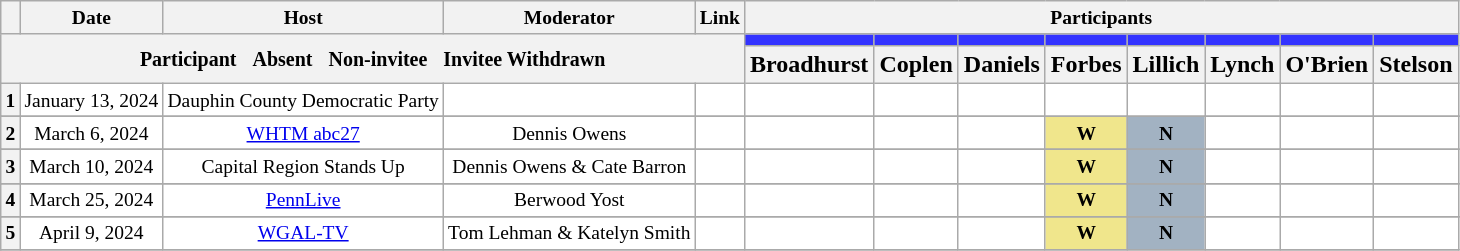<table class="wikitable" style="text-align:center;">
<tr style="font-size:small;">
<th scope="col"></th>
<th scope="col">Date</th>
<th scope="col">Host</th>
<th scope="col">Moderator</th>
<th scope="col">Link</th>
<th scope="col" colspan="8">Participants</th>
</tr>
<tr>
<th colspan="5" rowspan="2"> <small>Participant  </small> <small>Absent  </small> <small>Non-invitee  </small> <small>Invitee Withdrawn</small></th>
<th scope="col" style="background:#33f;"></th>
<th scope="col" style="background:#33f;"></th>
<th scope="col" style="background:#33f;"></th>
<th scope="col" style="background:#33f;"></th>
<th scope="col" style="background:#33f;"></th>
<th scope="col" style="background:#33f;"></th>
<th scope="col" style="background:#33f;"></th>
<th scope="col" style="background:#33f;"></th>
</tr>
<tr>
<th scope="col">Broadhurst</th>
<th scope="col">Coplen</th>
<th scope="col">Daniels</th>
<th scope="col">Forbes</th>
<th scope="col">Lillich</th>
<th scope="col">Lynch</th>
<th scope="col">O'Brien</th>
<th scope="col">Stelson</th>
</tr>
<tr style="background:#fff; font-size:small;">
<th scope="row">1</th>
<td style="white-space:nowrap;">January 13, 2024</td>
<td style="white-space:nowrap;">Dauphin County Democratic Party</td>
<td style="white-space:nowrap;"></td>
<td style="white-space:nowrap;"></td>
<td></td>
<td></td>
<td></td>
<td></td>
<td></td>
<td></td>
<td></td>
<td></td>
</tr>
<tr>
</tr>
<tr style="background:#fff; font-size:small;">
<th scope="row">2</th>
<td style="white-space:nowrap;">March 6, 2024</td>
<td style="white-space:nowrap;"><a href='#'>WHTM abc27</a></td>
<td style="white-space:nowrap;">Dennis Owens</td>
<td style="white-space:nowrap;"></td>
<td></td>
<td></td>
<td></td>
<td style="background:#f0e68c; color:black; text-align:center;"><strong>W</strong></td>
<td style="background:#A2B2C2; color:black; text-align:center;"><strong>N</strong></td>
<td></td>
<td></td>
<td></td>
</tr>
<tr>
</tr>
<tr style="background:#fff; font-size:small;">
<th scope="row">3</th>
<td style="white-space:nowrap;">March 10, 2024</td>
<td style="white-space:nowrap;">Capital Region Stands Up</td>
<td style="white-space:nowrap;">Dennis Owens & Cate Barron</td>
<td style="white-space:nowrap;"></td>
<td></td>
<td></td>
<td></td>
<td style="background:#f0e68c; color:black; text-align:center;"><strong>W</strong></td>
<td style="background:#A2B2C2; color:black; text-align:center;"><strong>N</strong></td>
<td></td>
<td></td>
<td></td>
</tr>
<tr>
</tr>
<tr style="background:#fff; font-size:small;">
<th scope="row">4</th>
<td style="white-space:nowrap;">March 25, 2024</td>
<td style="white-space:nowrap;"><a href='#'>PennLive</a></td>
<td style="white-space:nowrap;">Berwood Yost</td>
<td style="white-space:nowrap;"></td>
<td></td>
<td></td>
<td></td>
<td style="background:#f0e68c; color:black; text-align:center;"><strong>W</strong></td>
<td style="background:#A2B2C2; color:black; text-align:center;"><strong>N</strong></td>
<td></td>
<td></td>
<td></td>
</tr>
<tr>
</tr>
<tr style="background:#fff; font-size:small;">
<th scope="row">5</th>
<td style="white-space:nowrap;">April 9, 2024</td>
<td style="white-space:nowrap;"><a href='#'>WGAL-TV</a></td>
<td style="white-space:nowrap;">Tom Lehman & Katelyn Smith</td>
<td style="white-space:nowrap;"></td>
<td></td>
<td></td>
<td></td>
<td style="background:#f0e68c; color:black; text-align:center;"><strong>W</strong></td>
<td style="background:#A2B2C2; color:black; text-align:center;"><strong>N</strong></td>
<td></td>
<td></td>
<td></td>
</tr>
<tr>
</tr>
</table>
